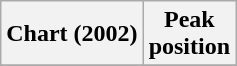<table class="wikitable plainrowheaders" |style="text-align:center">
<tr>
<th>Chart (2002)</th>
<th>Peak<br>position</th>
</tr>
<tr>
</tr>
</table>
